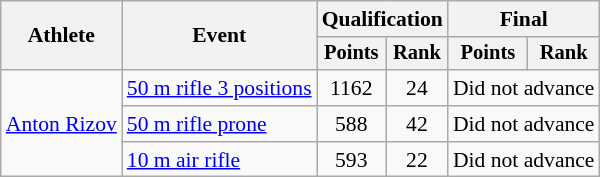<table class="wikitable" style="font-size:90%">
<tr>
<th rowspan="2">Athlete</th>
<th rowspan="2">Event</th>
<th colspan=2>Qualification</th>
<th colspan=2>Final</th>
</tr>
<tr style="font-size:95%">
<th>Points</th>
<th>Rank</th>
<th>Points</th>
<th>Rank</th>
</tr>
<tr align=center>
<td align=left rowspan=3><a href='#'>Anton Rizov</a></td>
<td align=left><a href='#'>50 m rifle 3 positions</a></td>
<td>1162</td>
<td>24</td>
<td align=center colspan=2>Did not advance</td>
</tr>
<tr align=center>
<td align=left><a href='#'>50 m rifle prone</a></td>
<td>588</td>
<td>42</td>
<td align=center colspan=2>Did not advance</td>
</tr>
<tr align=center>
<td align=left><a href='#'>10 m air rifle</a></td>
<td>593</td>
<td>22</td>
<td align=center colspan=2>Did not advance</td>
</tr>
</table>
